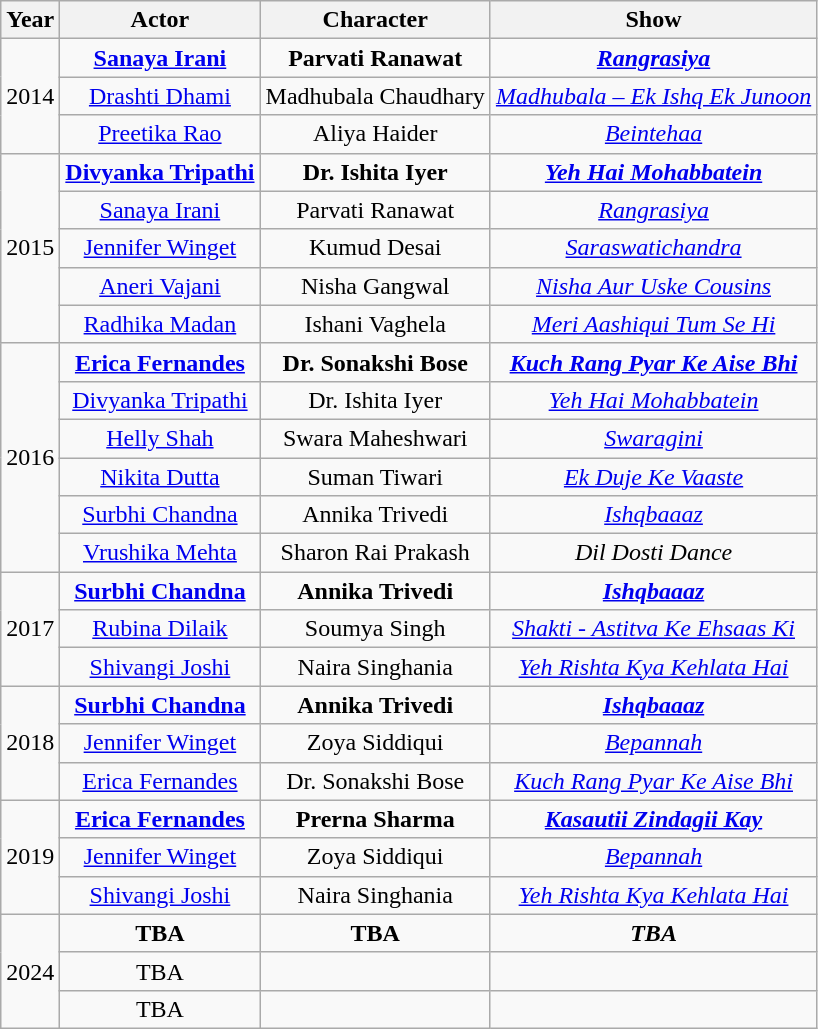<table class="wikitable" style="text-align:center;">
<tr>
<th>Year</th>
<th>Actor</th>
<th>Character</th>
<th>Show</th>
</tr>
<tr>
<td rowspan=3>2014</td>
<td><strong><a href='#'>Sanaya Irani</a></strong></td>
<td><strong>Parvati Ranawat</strong></td>
<td><strong><em><a href='#'>Rangrasiya</a></em></strong></td>
</tr>
<tr>
<td><a href='#'>Drashti Dhami</a></td>
<td>Madhubala Chaudhary</td>
<td><em><a href='#'>Madhubala – Ek Ishq Ek Junoon</a></em></td>
</tr>
<tr>
<td><a href='#'>Preetika Rao</a></td>
<td>Aliya Haider</td>
<td><em><a href='#'>Beintehaa</a></em></td>
</tr>
<tr>
<td rowspan=5>2015</td>
<td><strong><a href='#'>Divyanka Tripathi</a></strong></td>
<td><strong>Dr. Ishita Iyer</strong></td>
<td><strong><em><a href='#'>Yeh Hai Mohabbatein</a></em></strong></td>
</tr>
<tr>
<td><a href='#'>Sanaya Irani</a></td>
<td>Parvati Ranawat</td>
<td><em><a href='#'>Rangrasiya</a></em></td>
</tr>
<tr>
<td><a href='#'>Jennifer Winget</a></td>
<td>Kumud Desai</td>
<td><em><a href='#'>Saraswatichandra</a></em></td>
</tr>
<tr>
<td><a href='#'>Aneri Vajani</a></td>
<td>Nisha Gangwal</td>
<td><em><a href='#'>Nisha Aur Uske Cousins</a></em></td>
</tr>
<tr>
<td><a href='#'>Radhika Madan</a></td>
<td>Ishani Vaghela</td>
<td><em><a href='#'>Meri Aashiqui Tum Se Hi</a></em></td>
</tr>
<tr>
<td rowspan=6>2016</td>
<td><strong><a href='#'>Erica Fernandes</a></strong></td>
<td><strong>Dr. Sonakshi Bose</strong></td>
<td><strong><em><a href='#'>Kuch Rang Pyar Ke Aise Bhi</a></em></strong></td>
</tr>
<tr>
<td><a href='#'>Divyanka Tripathi</a></td>
<td>Dr. Ishita Iyer</td>
<td><em><a href='#'>Yeh Hai Mohabbatein</a></em></td>
</tr>
<tr>
<td><a href='#'>Helly Shah</a></td>
<td>Swara Maheshwari</td>
<td><em><a href='#'>Swaragini</a></em></td>
</tr>
<tr>
<td><a href='#'>Nikita Dutta</a></td>
<td>Suman Tiwari</td>
<td><em><a href='#'>Ek Duje Ke Vaaste</a></em></td>
</tr>
<tr>
<td><a href='#'>Surbhi Chandna</a></td>
<td>Annika Trivedi</td>
<td><em><a href='#'>Ishqbaaaz</a></em></td>
</tr>
<tr>
<td><a href='#'>Vrushika Mehta</a></td>
<td>Sharon Rai Prakash</td>
<td><em>Dil Dosti Dance</em></td>
</tr>
<tr>
<td rowspan=3>2017</td>
<td><strong><a href='#'>Surbhi Chandna</a></strong></td>
<td><strong>Annika Trivedi</strong></td>
<td><strong><em><a href='#'>Ishqbaaaz</a></em></strong></td>
</tr>
<tr>
<td><a href='#'>Rubina Dilaik</a></td>
<td>Soumya Singh</td>
<td><em><a href='#'>Shakti - Astitva Ke Ehsaas Ki</a></em></td>
</tr>
<tr>
<td><a href='#'>Shivangi Joshi</a></td>
<td>Naira Singhania</td>
<td><em><a href='#'>Yeh Rishta Kya Kehlata Hai</a></em></td>
</tr>
<tr>
<td rowspan=3>2018</td>
<td><strong><a href='#'>Surbhi Chandna</a></strong></td>
<td><strong>Annika Trivedi</strong></td>
<td><strong><em><a href='#'>Ishqbaaaz</a></em></strong></td>
</tr>
<tr>
<td><a href='#'>Jennifer Winget</a></td>
<td>Zoya Siddiqui</td>
<td><em><a href='#'>Bepannah</a></em></td>
</tr>
<tr>
<td><a href='#'>Erica Fernandes</a></td>
<td>Dr. Sonakshi Bose</td>
<td><em><a href='#'>Kuch Rang Pyar Ke Aise Bhi</a></em></td>
</tr>
<tr>
<td rowspan=3>2019</td>
<td><strong><a href='#'>Erica Fernandes</a></strong></td>
<td><strong>Prerna Sharma</strong></td>
<td><strong><em><a href='#'>Kasautii Zindagii Kay</a></em></strong></td>
</tr>
<tr>
<td><a href='#'>Jennifer Winget</a></td>
<td>Zoya Siddiqui</td>
<td><em><a href='#'>Bepannah</a></em></td>
</tr>
<tr>
<td><a href='#'>Shivangi Joshi</a></td>
<td>Naira Singhania</td>
<td><em><a href='#'>Yeh Rishta Kya Kehlata Hai</a></em></td>
</tr>
<tr>
<td rowspan=3>2024</td>
<td><strong>TBA</strong></td>
<td><strong>TBA</strong></td>
<td><strong><em>TBA</em></strong></td>
</tr>
<tr>
<td>TBA</td>
<td></td>
<td></td>
</tr>
<tr>
<td>TBA</td>
<td></td>
<td></td>
</tr>
</table>
